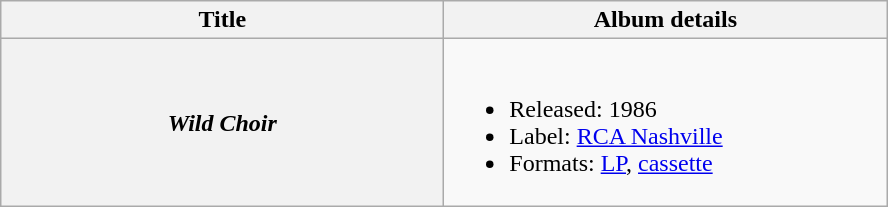<table class="wikitable plainrowheaders" style="text-align:center;">
<tr>
<th scope="col" style="width:18em;">Title</th>
<th scope="col" style="width:18em;">Album details</th>
</tr>
<tr>
<th scope="row"><em>Wild Choir</em></th>
<td align="left"><br><ul><li>Released: 1986</li><li>Label: <a href='#'>RCA Nashville</a></li><li>Formats: <a href='#'>LP</a>, <a href='#'>cassette</a></li></ul></td>
</tr>
</table>
